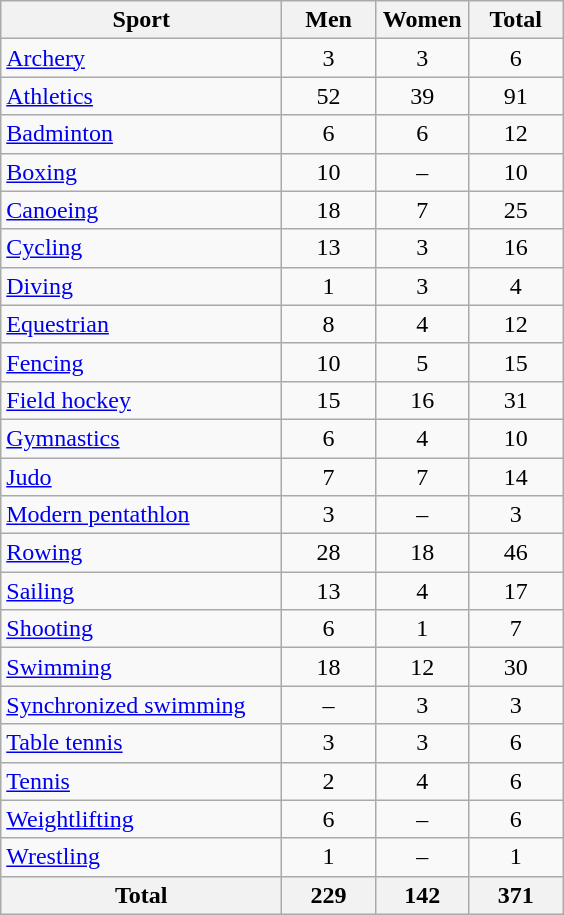<table class="wikitable sortable" style="text-align:center;">
<tr>
<th width=180>Sport</th>
<th width=55>Men</th>
<th width=55>Women</th>
<th width=55>Total</th>
</tr>
<tr>
<td align=left><a href='#'>Archery</a></td>
<td>3</td>
<td>3</td>
<td>6</td>
</tr>
<tr>
<td align=left><a href='#'>Athletics</a></td>
<td>52</td>
<td>39</td>
<td>91</td>
</tr>
<tr>
<td align=left><a href='#'>Badminton</a></td>
<td>6</td>
<td>6</td>
<td>12</td>
</tr>
<tr>
<td align=left><a href='#'>Boxing</a></td>
<td>10</td>
<td>–</td>
<td>10</td>
</tr>
<tr>
<td align=left><a href='#'>Canoeing</a></td>
<td>18</td>
<td>7</td>
<td>25</td>
</tr>
<tr>
<td align=left><a href='#'>Cycling</a></td>
<td>13</td>
<td>3</td>
<td>16</td>
</tr>
<tr>
<td align=left><a href='#'>Diving</a></td>
<td>1</td>
<td>3</td>
<td>4</td>
</tr>
<tr>
<td align=left><a href='#'>Equestrian</a></td>
<td>8</td>
<td>4</td>
<td>12</td>
</tr>
<tr>
<td align=left><a href='#'>Fencing</a></td>
<td>10</td>
<td>5</td>
<td>15</td>
</tr>
<tr>
<td align=left><a href='#'>Field hockey</a></td>
<td>15</td>
<td>16</td>
<td>31</td>
</tr>
<tr>
<td align=left><a href='#'>Gymnastics</a></td>
<td>6</td>
<td>4</td>
<td>10</td>
</tr>
<tr>
<td align=left><a href='#'>Judo</a></td>
<td>7</td>
<td>7</td>
<td>14</td>
</tr>
<tr>
<td align=left><a href='#'>Modern pentathlon</a></td>
<td>3</td>
<td>–</td>
<td>3</td>
</tr>
<tr>
<td align=left><a href='#'>Rowing</a></td>
<td>28</td>
<td>18</td>
<td>46</td>
</tr>
<tr>
<td align=left><a href='#'>Sailing</a></td>
<td>13</td>
<td>4</td>
<td>17</td>
</tr>
<tr>
<td align=left><a href='#'>Shooting</a></td>
<td>6</td>
<td>1</td>
<td>7</td>
</tr>
<tr>
<td align=left><a href='#'>Swimming</a></td>
<td>18</td>
<td>12</td>
<td>30</td>
</tr>
<tr>
<td align=left><a href='#'>Synchronized swimming</a></td>
<td>–</td>
<td>3</td>
<td>3</td>
</tr>
<tr>
<td align=left><a href='#'>Table tennis</a></td>
<td>3</td>
<td>3</td>
<td>6</td>
</tr>
<tr>
<td align=left><a href='#'>Tennis</a></td>
<td>2</td>
<td>4</td>
<td>6</td>
</tr>
<tr>
<td align=left><a href='#'>Weightlifting</a></td>
<td>6</td>
<td>–</td>
<td>6</td>
</tr>
<tr>
<td align=left><a href='#'>Wrestling</a></td>
<td>1</td>
<td>–</td>
<td>1</td>
</tr>
<tr>
<th>Total</th>
<th>229</th>
<th>142</th>
<th>371</th>
</tr>
</table>
